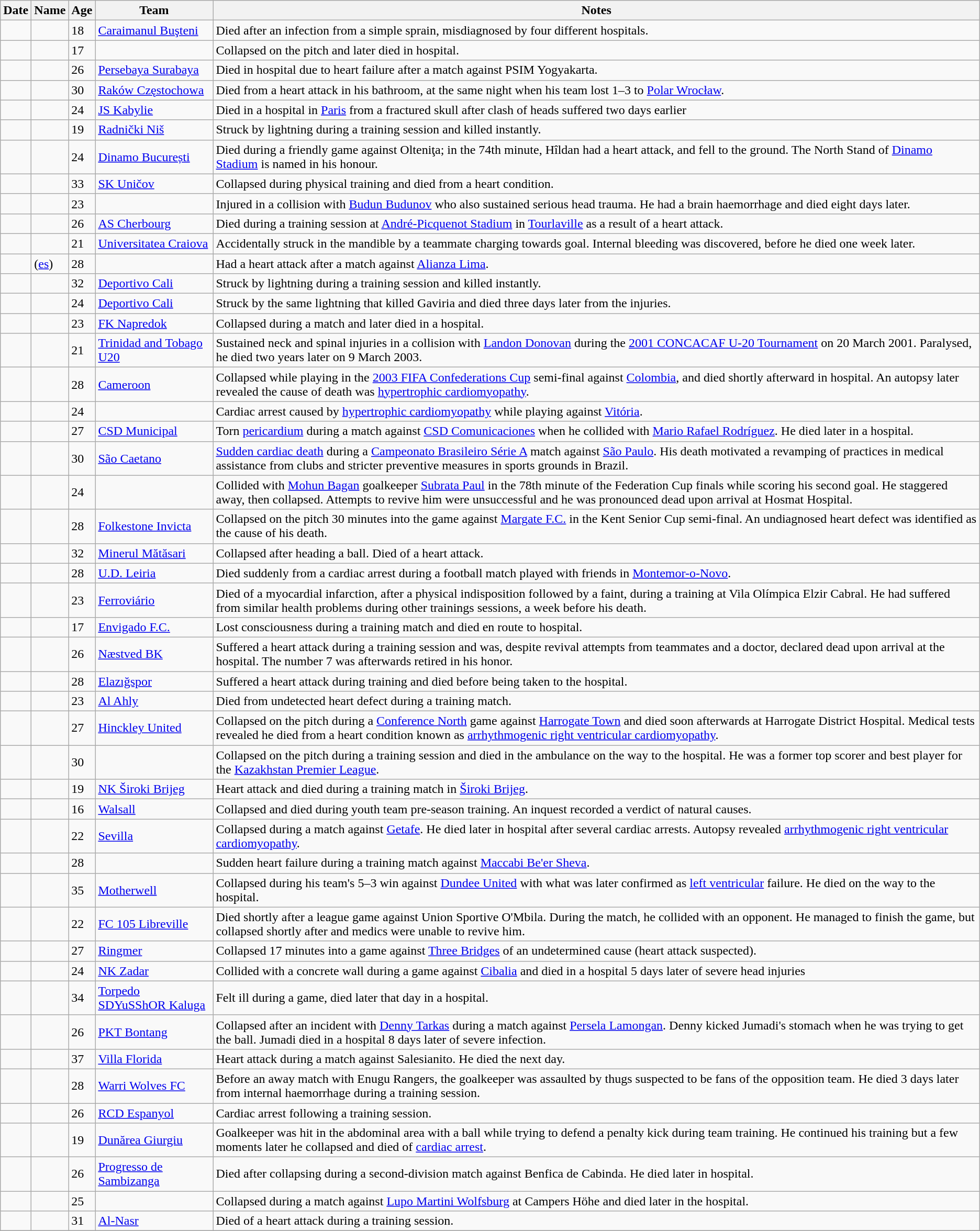<table class="wikitable sortable sort-under">
<tr>
<th>Date</th>
<th>Name</th>
<th>Age</th>
<th>Team</th>
<th class=unsortable>Notes</th>
</tr>
<tr>
<td></td>
<td></td>
<td>18</td>
<td> <a href='#'>Caraimanul Buşteni</a></td>
<td>Died after an infection from a simple sprain, misdiagnosed by four different hospitals.</td>
</tr>
<tr>
<td></td>
<td></td>
<td>17</td>
<td></td>
<td>Collapsed on the pitch and later died in hospital.</td>
</tr>
<tr>
<td></td>
<td></td>
<td>26</td>
<td> <a href='#'>Persebaya Surabaya</a></td>
<td>Died in hospital due to heart failure after a match against PSIM Yogyakarta.</td>
</tr>
<tr>
<td></td>
<td></td>
<td>30</td>
<td> <a href='#'>Raków Częstochowa</a></td>
<td>Died from a heart attack in his bathroom, at the same night when his team lost 1–3 to <a href='#'>Polar Wrocław</a>.</td>
</tr>
<tr>
<td></td>
<td></td>
<td>24</td>
<td> <a href='#'>JS Kabylie</a></td>
<td>Died in a hospital in <a href='#'>Paris</a> from a fractured skull after clash of heads suffered two days earlier</td>
</tr>
<tr>
<td></td>
<td></td>
<td>19</td>
<td> <a href='#'>Radnički Niš</a></td>
<td>Struck by lightning during a training session and killed instantly.</td>
</tr>
<tr>
<td></td>
<td></td>
<td>24</td>
<td> <a href='#'>Dinamo București</a></td>
<td>Died during a friendly game against Olteniţa; in the 74th minute, Hîldan had a heart attack, and fell to the ground. The North Stand of <a href='#'>Dinamo Stadium</a> is named in his honour.</td>
</tr>
<tr>
<td></td>
<td></td>
<td>33</td>
<td> <a href='#'>SK Uničov</a></td>
<td>Collapsed during physical training and died from a heart condition.</td>
</tr>
<tr>
<td></td>
<td></td>
<td>23</td>
<td></td>
<td>Injured in a collision with <a href='#'>Budun Budunov</a> who also sustained serious head trauma. He had a brain haemorrhage and died eight days later.</td>
</tr>
<tr>
<td></td>
<td></td>
<td>26</td>
<td> <a href='#'>AS Cherbourg</a></td>
<td>Died during a training session at <a href='#'>André-Picquenot Stadium</a> in <a href='#'>Tourlaville</a> as a result of a heart attack.</td>
</tr>
<tr>
<td></td>
<td></td>
<td>21</td>
<td> <a href='#'>Universitatea Craiova</a></td>
<td>Accidentally struck in the mandible by a teammate charging towards goal. Internal bleeding was discovered, before he died one week later.</td>
</tr>
<tr>
<td></td>
<td> (<a href='#'>es</a>)</td>
<td>28</td>
<td></td>
<td>Had a heart attack after a match against <a href='#'>Alianza Lima</a>.</td>
</tr>
<tr>
<td></td>
<td></td>
<td>32</td>
<td> <a href='#'>Deportivo Cali</a></td>
<td>Struck by lightning during a training session and killed instantly.</td>
</tr>
<tr>
<td></td>
<td></td>
<td>24</td>
<td> <a href='#'>Deportivo Cali</a></td>
<td>Struck by the same lightning that killed Gaviria and died three days later from the injuries.</td>
</tr>
<tr>
<td></td>
<td></td>
<td>23</td>
<td> <a href='#'>FK Napredok</a></td>
<td>Collapsed during a match and later died in a hospital.</td>
</tr>
<tr>
<td></td>
<td></td>
<td>21</td>
<td> <a href='#'>Trinidad and Tobago U20</a></td>
<td>Sustained neck and spinal injuries in a collision with <a href='#'>Landon Donovan</a> during the <a href='#'>2001 CONCACAF U-20 Tournament</a> on 20 March 2001. Paralysed, he died two years later on 9 March 2003.</td>
</tr>
<tr>
<td></td>
<td></td>
<td>28</td>
<td> <a href='#'>Cameroon</a></td>
<td>Collapsed while playing in the <a href='#'>2003 FIFA Confederations Cup</a> semi-final against <a href='#'>Colombia</a>, and died shortly afterward in hospital. An autopsy later revealed the cause of death was <a href='#'>hypertrophic cardiomyopathy</a>.</td>
</tr>
<tr>
<td></td>
<td></td>
<td>24</td>
<td></td>
<td>Cardiac arrest caused by <a href='#'>hypertrophic cardiomyopathy</a> while playing against <a href='#'>Vitória</a>.</td>
</tr>
<tr>
<td></td>
<td></td>
<td>27</td>
<td> <a href='#'>CSD Municipal</a></td>
<td>Torn <a href='#'>pericardium</a> during a match against <a href='#'>CSD Comunicaciones</a> when he collided with <a href='#'>Mario Rafael Rodríguez</a>. He died later in a hospital.</td>
</tr>
<tr>
<td></td>
<td></td>
<td>30</td>
<td> <a href='#'>São Caetano</a></td>
<td><a href='#'>Sudden cardiac death</a> during a <a href='#'>Campeonato Brasileiro Série A</a> match against <a href='#'>São Paulo</a>. His death motivated a revamping of practices in medical assistance from clubs and stricter preventive measures in sports grounds in Brazil.</td>
</tr>
<tr>
<td></td>
<td></td>
<td>24</td>
<td></td>
<td>Collided with <a href='#'>Mohun Bagan</a> goalkeeper <a href='#'>Subrata Paul</a> in the 78th minute of the Federation Cup finals while scoring his second goal. He staggered away, then collapsed. Attempts to revive him were unsuccessful and he was pronounced dead upon arrival at Hosmat Hospital.</td>
</tr>
<tr>
<td></td>
<td></td>
<td>28</td>
<td> <a href='#'>Folkestone Invicta</a></td>
<td>Collapsed on the pitch 30 minutes into the game against <a href='#'>Margate F.C.</a> in the Kent Senior Cup semi-final. An undiagnosed heart defect was identified as the cause of his death.</td>
</tr>
<tr>
<td></td>
<td></td>
<td>32</td>
<td> <a href='#'>Minerul Mătăsari</a></td>
<td>Collapsed after heading a ball. Died of a heart attack.</td>
</tr>
<tr>
<td></td>
<td></td>
<td>28</td>
<td> <a href='#'>U.D. Leiria</a></td>
<td>Died suddenly from a cardiac arrest during a football match played with friends in <a href='#'>Montemor-o-Novo</a>.</td>
</tr>
<tr>
<td></td>
<td></td>
<td>23</td>
<td> <a href='#'>Ferroviário</a></td>
<td>Died of a myocardial infarction, after a physical indisposition followed by a faint, during a training at Vila Olímpica Elzir Cabral. He had suffered from similar health problems during other trainings sessions, a week before his death.</td>
</tr>
<tr>
<td></td>
<td></td>
<td>17</td>
<td> <a href='#'>Envigado F.C.</a></td>
<td>Lost consciousness during a training match and died en route to hospital.</td>
</tr>
<tr>
<td></td>
<td></td>
<td>26</td>
<td> <a href='#'>Næstved BK</a></td>
<td>Suffered a heart attack during a training session and was, despite revival attempts from teammates and a doctor, declared dead upon arrival at the hospital. The number 7 was afterwards retired in his honor.</td>
</tr>
<tr>
<td></td>
<td></td>
<td>28</td>
<td> <a href='#'>Elazığspor</a></td>
<td>Suffered a heart attack during training and died before being taken to the hospital.</td>
</tr>
<tr>
<td></td>
<td></td>
<td>23</td>
<td> <a href='#'>Al Ahly</a></td>
<td>Died from undetected heart defect during a training match.</td>
</tr>
<tr>
<td></td>
<td></td>
<td>27</td>
<td> <a href='#'>Hinckley United</a></td>
<td>Collapsed on the pitch during a <a href='#'>Conference North</a> game against <a href='#'>Harrogate Town</a> and died soon afterwards at Harrogate District Hospital. Medical tests revealed he died from a heart condition known as <a href='#'>arrhythmogenic right ventricular cardiomyopathy</a>.</td>
</tr>
<tr>
<td></td>
<td></td>
<td>30</td>
<td></td>
<td>Collapsed on the pitch during a training session and died in the ambulance on the way to the hospital. He was a former top scorer and best player for the <a href='#'>Kazakhstan Premier League</a>.</td>
</tr>
<tr>
<td></td>
<td></td>
<td>19</td>
<td> <a href='#'>NK Široki Brijeg</a></td>
<td>Heart attack and died during a training match in <a href='#'>Široki Brijeg</a>.</td>
</tr>
<tr>
<td></td>
<td></td>
<td>16</td>
<td> <a href='#'>Walsall</a></td>
<td>Collapsed and died during youth team pre-season training. An inquest recorded a verdict of natural causes.</td>
</tr>
<tr>
<td></td>
<td></td>
<td>22</td>
<td> <a href='#'>Sevilla</a></td>
<td>Collapsed during a match against <a href='#'>Getafe</a>. He died later in hospital after several cardiac arrests. Autopsy revealed <a href='#'>arrhythmogenic right ventricular cardiomyopathy</a>.</td>
</tr>
<tr>
<td></td>
<td></td>
<td>28</td>
<td></td>
<td>Sudden heart failure during a training match against <a href='#'>Maccabi Be'er Sheva</a>.</td>
</tr>
<tr>
<td></td>
<td></td>
<td>35</td>
<td> <a href='#'>Motherwell</a></td>
<td>Collapsed during his team's 5–3 win against <a href='#'>Dundee United</a> with what was later confirmed as <a href='#'>left ventricular</a> failure. He died on the way to the hospital.</td>
</tr>
<tr>
<td></td>
<td></td>
<td>22</td>
<td> <a href='#'>FC 105 Libreville</a></td>
<td>Died shortly after a league game against Union Sportive O'Mbila. During the match, he collided with an opponent. He managed to finish the game, but collapsed shortly after and medics were unable to revive him.</td>
</tr>
<tr>
<td></td>
<td></td>
<td>27</td>
<td> <a href='#'>Ringmer</a></td>
<td>Collapsed 17 minutes into a game against <a href='#'>Three Bridges</a> of an undetermined cause (heart attack suspected).</td>
</tr>
<tr>
<td></td>
<td></td>
<td>24</td>
<td> <a href='#'>NK Zadar</a></td>
<td>Collided with a concrete wall during a game against <a href='#'>Cibalia</a> and died in a hospital 5 days later of severe head injuries</td>
</tr>
<tr>
<td></td>
<td></td>
<td>34</td>
<td> <a href='#'>Torpedo SDYuSShOR Kaluga</a></td>
<td>Felt ill during a game, died later that day in a hospital.</td>
</tr>
<tr>
<td></td>
<td></td>
<td>26</td>
<td> <a href='#'>PKT Bontang</a></td>
<td>Collapsed after an incident with <a href='#'>Denny Tarkas</a> during a match against <a href='#'>Persela Lamongan</a>. Denny kicked Jumadi's stomach when he was trying to get the ball. Jumadi died in a hospital 8 days later of severe infection.</td>
</tr>
<tr>
<td></td>
<td></td>
<td>37</td>
<td> <a href='#'>Villa Florida</a></td>
<td>Heart attack during a match against Salesianito. He died the next day.</td>
</tr>
<tr>
<td></td>
<td></td>
<td>28</td>
<td> <a href='#'>Warri Wolves FC</a></td>
<td>Before an away match with Enugu Rangers, the goalkeeper was assaulted by thugs suspected to be fans of the opposition team. He died 3 days later from internal haemorrhage during a training session.</td>
</tr>
<tr>
<td></td>
<td></td>
<td>26</td>
<td> <a href='#'>RCD Espanyol</a></td>
<td>Cardiac arrest following a training session.</td>
</tr>
<tr>
<td></td>
<td></td>
<td>19</td>
<td> <a href='#'>Dunărea Giurgiu</a></td>
<td>Goalkeeper was hit in the abdominal area with a ball while trying to defend a penalty kick during team training. He continued his training but a few moments later he collapsed and died of <a href='#'>cardiac arrest</a>.</td>
</tr>
<tr>
<td></td>
<td></td>
<td>26</td>
<td> <a href='#'>Progresso de Sambizanga</a></td>
<td>Died after collapsing during a second-division match against Benfica de Cabinda. He died later in hospital.</td>
</tr>
<tr>
<td></td>
<td></td>
<td>25</td>
<td></td>
<td>Collapsed during a match against <a href='#'>Lupo Martini Wolfsburg</a> at Campers Höhe and died later in the hospital.</td>
</tr>
<tr>
<td></td>
<td></td>
<td>31</td>
<td> <a href='#'>Al-Nasr</a></td>
<td>Died of a heart attack during a training session.</td>
</tr>
<tr>
</tr>
</table>
